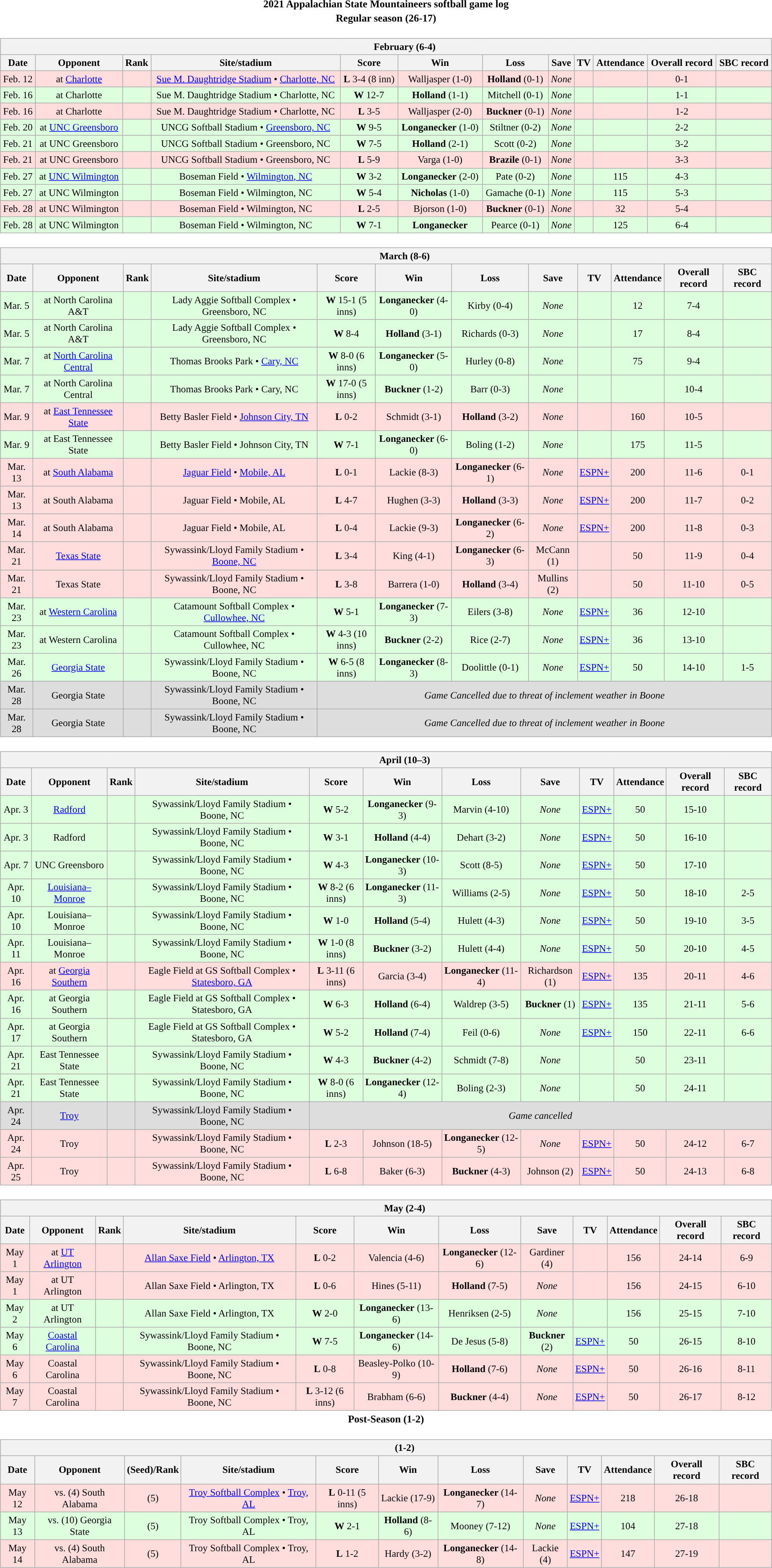<table class="toccolours" width=95% style="clear:both; margin:1.5em auto; text-align:center;">
<tr>
<th colspan=2>2021 Appalachian State Mountaineers softball game log</th>
</tr>
<tr>
<th colspan=2>Regular season (26-17)</th>
</tr>
<tr valign="top">
<td><br><table class="wikitable collapsible" style="margin:auto; width:100%; text-align:center; font-size:95%">
<tr>
<th colspan=12 style="padding-left:4em;">February (6-4)</th>
</tr>
<tr>
<th>Date</th>
<th>Opponent</th>
<th>Rank</th>
<th>Site/stadium</th>
<th>Score</th>
<th>Win</th>
<th>Loss</th>
<th>Save</th>
<th>TV</th>
<th>Attendance</th>
<th>Overall record</th>
<th>SBC record</th>
</tr>
<tr align="center" bgcolor=#ffdddd>
<td>Feb. 12</td>
<td>at <a href='#'>Charlotte</a></td>
<td></td>
<td><a href='#'>Sue M. Daughtridge Stadium</a> • <a href='#'>Charlotte, NC</a></td>
<td><strong>L</strong> 3-4 (8 inn)</td>
<td>Walljasper (1-0)</td>
<td><strong>Holland</strong> (0-1)</td>
<td><em>None</em></td>
<td></td>
<td></td>
<td>0-1</td>
<td></td>
</tr>
<tr align="center" bgcolor=#ddffdd>
<td>Feb. 16</td>
<td>at Charlotte</td>
<td></td>
<td>Sue M. Daughtridge Stadium • Charlotte, NC</td>
<td><strong>W</strong> 12-7</td>
<td><strong>Holland</strong> (1-1)</td>
<td>Mitchell (0-1)</td>
<td><em>None</em></td>
<td></td>
<td></td>
<td>1-1</td>
<td></td>
</tr>
<tr align="center" bgcolor=#ffdddd>
<td>Feb. 16</td>
<td>at Charlotte</td>
<td></td>
<td>Sue M. Daughtridge Stadium • Charlotte, NC</td>
<td><strong>L</strong> 3-5</td>
<td>Walljasper (2-0)</td>
<td><strong>Buckner</strong> (0-1)</td>
<td><em>None</em></td>
<td></td>
<td></td>
<td>1-2</td>
<td></td>
</tr>
<tr align="center" bgcolor=#ddffdd>
<td>Feb. 20</td>
<td>at <a href='#'>UNC Greensboro</a></td>
<td></td>
<td>UNCG Softball Stadium • <a href='#'>Greensboro, NC</a></td>
<td><strong>W</strong> 9-5</td>
<td><strong>Longanecker</strong> (1-0)</td>
<td>Stiltner (0-2)</td>
<td><em>None</em></td>
<td></td>
<td></td>
<td>2-2</td>
<td></td>
</tr>
<tr align="center" bgcolor=#ddffdd>
<td>Feb. 21</td>
<td>at UNC Greensboro</td>
<td></td>
<td>UNCG Softball Stadium • Greensboro, NC</td>
<td><strong>W</strong> 7-5</td>
<td><strong>Holland</strong> (2-1)</td>
<td>Scott (0-2)</td>
<td><em>None</em></td>
<td></td>
<td></td>
<td>3-2</td>
<td></td>
</tr>
<tr align="center" bgcolor=#ffdddd>
<td>Feb. 21</td>
<td>at UNC Greensboro</td>
<td></td>
<td>UNCG Softball Stadium • Greensboro, NC</td>
<td><strong>L</strong> 5-9</td>
<td>Varga (1-0)</td>
<td><strong>Brazile</strong> (0-1)</td>
<td><em>None</em></td>
<td></td>
<td></td>
<td>3-3</td>
<td></td>
</tr>
<tr align="center" bgcolor=#ddffdd>
<td>Feb. 27</td>
<td>at <a href='#'>UNC Wilmington</a></td>
<td></td>
<td>Boseman Field • <a href='#'>Wilmington, NC</a></td>
<td><strong>W</strong> 3-2</td>
<td><strong>Longanecker</strong> (2-0)</td>
<td>Pate (0-2)</td>
<td><em>None</em></td>
<td></td>
<td>115</td>
<td>4-3</td>
<td></td>
</tr>
<tr align="center" bgcolor=#ddffdd>
<td>Feb. 27</td>
<td>at UNC Wilmington</td>
<td></td>
<td>Boseman Field • Wilmington, NC</td>
<td><strong>W</strong> 5-4</td>
<td><strong>Nicholas</strong> (1-0)</td>
<td>Gamache (0-1)</td>
<td><em>None</em></td>
<td></td>
<td>115</td>
<td>5-3</td>
<td></td>
</tr>
<tr align="center" bgcolor=#ffdddd>
<td>Feb. 28</td>
<td>at UNC Wilmington</td>
<td></td>
<td>Boseman Field • Wilmington, NC</td>
<td><strong>L</strong> 2-5</td>
<td>Bjorson (1-0)</td>
<td><strong>Buckner</strong> (0-1)</td>
<td><em>None</em></td>
<td></td>
<td>32</td>
<td>5-4</td>
<td></td>
</tr>
<tr align="center" bgcolor=#ddffdd>
<td>Feb. 28</td>
<td>at UNC Wilmington</td>
<td></td>
<td>Boseman Field • Wilmington, NC</td>
<td><strong>W</strong> 7-1</td>
<td><strong>Longanecker</strong></td>
<td>Pearce (0-1)</td>
<td><em>None</em></td>
<td></td>
<td>125</td>
<td>6-4</td>
<td></td>
</tr>
</table>
</td>
</tr>
<tr>
<td><br><table class="wikitable collapsible " style="margin:auto; width:100%; text-align:center; font-size:95%">
<tr>
<th colspan=12 style="padding-left:4em;">March (8-6)</th>
</tr>
<tr>
<th>Date</th>
<th>Opponent</th>
<th>Rank</th>
<th>Site/stadium</th>
<th>Score</th>
<th>Win</th>
<th>Loss</th>
<th>Save</th>
<th>TV</th>
<th>Attendance</th>
<th>Overall record</th>
<th>SBC record</th>
</tr>
<tr align="center" bgcolor=#ddffdd>
<td>Mar. 5</td>
<td>at North Carolina A&T</td>
<td></td>
<td>Lady Aggie Softball Complex • Greensboro, NC</td>
<td><strong>W</strong> 15-1 (5 inns)</td>
<td><strong>Longanecker</strong> (4-0)</td>
<td>Kirby (0-4)</td>
<td><em>None</em></td>
<td></td>
<td>12</td>
<td>7-4</td>
<td></td>
</tr>
<tr align="center" bgcolor=#ddffdd>
<td>Mar. 5</td>
<td>at North Carolina A&T</td>
<td></td>
<td>Lady Aggie Softball Complex • Greensboro, NC</td>
<td><strong>W</strong> 8-4</td>
<td><strong>Holland</strong> (3-1)</td>
<td>Richards (0-3)</td>
<td><em>None</em></td>
<td></td>
<td>17</td>
<td>8-4</td>
<td></td>
</tr>
<tr align="center" bgcolor=#ddffdd>
<td>Mar. 7</td>
<td>at <a href='#'>North Carolina Central</a></td>
<td></td>
<td>Thomas Brooks Park • <a href='#'>Cary, NC</a></td>
<td><strong>W</strong> 8-0 (6 inns)</td>
<td><strong>Longanecker</strong> (5-0)</td>
<td>Hurley (0-8)</td>
<td><em>None</em></td>
<td></td>
<td>75</td>
<td>9-4</td>
<td></td>
</tr>
<tr align="center" bgcolor=#ddffdd>
<td>Mar. 7</td>
<td>at North Carolina Central</td>
<td></td>
<td>Thomas Brooks Park • Cary, NC</td>
<td><strong>W</strong> 17-0 (5 inns)</td>
<td><strong>Buckner</strong> (1-2)</td>
<td>Barr (0-3)</td>
<td><em>None</em></td>
<td></td>
<td></td>
<td>10-4</td>
<td></td>
</tr>
<tr align="center" bgcolor=#ffdddd>
<td>Mar. 9</td>
<td>at <a href='#'>East Tennessee State</a></td>
<td></td>
<td>Betty Basler Field • <a href='#'>Johnson City, TN</a></td>
<td><strong>L</strong> 0-2</td>
<td>Schmidt (3-1)</td>
<td><strong>Holland</strong> (3-2)</td>
<td><em>None</em></td>
<td></td>
<td>160</td>
<td>10-5</td>
<td></td>
</tr>
<tr align="center" bgcolor=#ddffdd>
<td>Mar. 9</td>
<td>at East Tennessee State</td>
<td></td>
<td>Betty Basler Field • Johnson City, TN</td>
<td><strong>W</strong> 7-1</td>
<td><strong>Longanecker</strong> (6-0)</td>
<td>Boling (1-2)</td>
<td><em>None</em></td>
<td></td>
<td>175</td>
<td>11-5</td>
<td></td>
</tr>
<tr align="center" bgcolor=#ffdddd>
<td>Mar. 13</td>
<td>at <a href='#'>South Alabama</a></td>
<td></td>
<td><a href='#'>Jaguar Field</a> • <a href='#'>Mobile, AL</a></td>
<td><strong>L</strong> 0-1</td>
<td>Lackie (8-3)</td>
<td><strong>Longanecker</strong> (6-1)</td>
<td><em>None</em></td>
<td><a href='#'>ESPN+</a></td>
<td>200</td>
<td>11-6</td>
<td>0-1</td>
</tr>
<tr align="center" bgcolor=#ffdddd>
<td>Mar. 13</td>
<td>at South Alabama</td>
<td></td>
<td>Jaguar Field • Mobile, AL</td>
<td><strong>L</strong> 4-7</td>
<td>Hughen (3-3)</td>
<td><strong>Holland</strong> (3-3)</td>
<td><em>None</em></td>
<td><a href='#'>ESPN+</a></td>
<td>200</td>
<td>11-7</td>
<td>0-2</td>
</tr>
<tr align="center" bgcolor=#ffdddd>
<td>Mar. 14</td>
<td>at South Alabama</td>
<td></td>
<td>Jaguar Field • Mobile, AL</td>
<td><strong>L</strong> 0-4</td>
<td>Lackie (9-3)</td>
<td><strong>Longanecker</strong> (6-2)</td>
<td><em>None</em></td>
<td><a href='#'>ESPN+</a></td>
<td>200</td>
<td>11-8</td>
<td>0-3</td>
</tr>
<tr align="center" bgcolor=#ffdddd>
<td>Mar. 21</td>
<td><a href='#'>Texas State</a></td>
<td></td>
<td>Sywassink/Lloyd Family Stadium • <a href='#'>Boone, NC</a></td>
<td><strong>L</strong> 3-4</td>
<td>King (4-1)</td>
<td><strong>Longanecker</strong> (6-3)</td>
<td>McCann (1)</td>
<td></td>
<td>50</td>
<td>11-9</td>
<td>0-4</td>
</tr>
<tr align="center" bgcolor=#ffdddd>
<td>Mar. 21</td>
<td>Texas State</td>
<td></td>
<td>Sywassink/Lloyd Family Stadium • Boone, NC</td>
<td><strong>L</strong> 3-8</td>
<td>Barrera (1-0)</td>
<td><strong>Holland</strong> (3-4)</td>
<td>Mullins (2)</td>
<td></td>
<td>50</td>
<td>11-10</td>
<td>0-5</td>
</tr>
<tr align="center" bgcolor=#ddffdd>
<td>Mar. 23</td>
<td>at <a href='#'>Western Carolina</a></td>
<td></td>
<td>Catamount Softball Complex • <a href='#'>Cullowhee, NC</a></td>
<td><strong>W</strong> 5-1</td>
<td><strong>Longanecker</strong> (7-3)</td>
<td>Eilers (3-8)</td>
<td><em>None</em></td>
<td><a href='#'>ESPN+</a></td>
<td>36</td>
<td>12-10</td>
<td></td>
</tr>
<tr align="center" bgcolor=#ddffdd>
<td>Mar. 23</td>
<td>at Western Carolina</td>
<td></td>
<td>Catamount Softball Complex • Cullowhee, NC</td>
<td><strong>W</strong> 4-3 (10 inns)</td>
<td><strong>Buckner</strong> (2-2)</td>
<td>Rice (2-7)</td>
<td><em>None</em></td>
<td><a href='#'>ESPN+</a></td>
<td>36</td>
<td>13-10</td>
<td></td>
</tr>
<tr align="center" bgcolor=#ddffdd>
<td>Mar. 26</td>
<td><a href='#'>Georgia State</a></td>
<td></td>
<td>Sywassink/Lloyd Family Stadium • Boone, NC</td>
<td><strong>W</strong> 6-5 (8 inns)</td>
<td><strong>Longanecker</strong> (8-3)</td>
<td>Doolittle (0-1)</td>
<td><em>None</em></td>
<td><a href='#'>ESPN+</a></td>
<td>50</td>
<td>14-10</td>
<td>1-5</td>
</tr>
<tr align="center" bgcolor=#dddddd>
<td>Mar. 28</td>
<td>Georgia State</td>
<td></td>
<td>Sywassink/Lloyd Family Stadium • Boone, NC</td>
<td colspan=12><em>Game Cancelled due to threat of inclement weather in Boone</em></td>
</tr>
<tr align="center" bgcolor=#dddddd>
<td>Mar. 28</td>
<td>Georgia State</td>
<td></td>
<td>Sywassink/Lloyd Family Stadium • Boone, NC</td>
<td colspan=12><em>Game Cancelled due to threat of inclement weather in Boone</em></td>
</tr>
</table>
</td>
</tr>
<tr>
<td><br><table class="wikitable collapsible " style="margin:auto; width:100%; text-align:center; font-size:95%">
<tr>
<th colspan=12 style="padding-left:4em;">April (10–3)</th>
</tr>
<tr>
<th>Date</th>
<th>Opponent</th>
<th>Rank</th>
<th>Site/stadium</th>
<th>Score</th>
<th>Win</th>
<th>Loss</th>
<th>Save</th>
<th>TV</th>
<th>Attendance</th>
<th>Overall record</th>
<th>SBC record</th>
</tr>
<tr align="center" bgcolor=#ddffdd>
<td>Apr. 3</td>
<td><a href='#'>Radford</a></td>
<td></td>
<td>Sywassink/Lloyd Family Stadium • Boone, NC</td>
<td><strong>W</strong> 5-2</td>
<td><strong>Longanecker</strong> (9-3)</td>
<td>Marvin (4-10)</td>
<td><em>None</em></td>
<td><a href='#'>ESPN+</a></td>
<td>50</td>
<td>15-10</td>
<td></td>
</tr>
<tr align="center" bgcolor=#ddffdd>
<td>Apr. 3</td>
<td>Radford</td>
<td></td>
<td>Sywassink/Lloyd Family Stadium • Boone, NC</td>
<td><strong>W</strong> 3-1</td>
<td><strong>Holland</strong> (4-4)</td>
<td>Dehart (3-2)</td>
<td><em>None</em></td>
<td><a href='#'>ESPN+</a></td>
<td>50</td>
<td>16-10</td>
<td></td>
</tr>
<tr align="center" bgcolor=#ddffdd>
<td>Apr. 7</td>
<td>UNC Greensboro</td>
<td></td>
<td>Sywassink/Lloyd Family Stadium • Boone, NC</td>
<td><strong>W</strong> 4-3</td>
<td><strong>Longanecker</strong> (10-3)</td>
<td>Scott (8-5)</td>
<td><em>None</em></td>
<td><a href='#'>ESPN+</a></td>
<td>50</td>
<td>17-10</td>
<td></td>
</tr>
<tr align="center" bgcolor=#ddffdd>
<td>Apr. 10</td>
<td><a href='#'>Louisiana–Monroe</a></td>
<td></td>
<td>Sywassink/Lloyd Family Stadium • Boone, NC</td>
<td><strong>W</strong> 8-2 (6 inns)</td>
<td><strong>Longanecker</strong> (11-3)</td>
<td>Williams (2-5)</td>
<td><em>None</em></td>
<td><a href='#'>ESPN+</a></td>
<td>50</td>
<td>18-10</td>
<td>2-5</td>
</tr>
<tr align="center" bgcolor=#ddffdd>
<td>Apr. 10</td>
<td>Louisiana–Monroe</td>
<td></td>
<td>Sywassink/Lloyd Family Stadium • Boone, NC</td>
<td><strong>W</strong> 1-0</td>
<td><strong>Holland</strong> (5-4)</td>
<td>Hulett (4-3)</td>
<td><em>None</em></td>
<td><a href='#'>ESPN+</a></td>
<td>50</td>
<td>19-10</td>
<td>3-5</td>
</tr>
<tr align="center" bgcolor=#ddffdd>
<td>Apr. 11</td>
<td>Louisiana–Monroe</td>
<td></td>
<td>Sywassink/Lloyd Family Stadium • Boone, NC</td>
<td><strong>W</strong> 1-0 (8 inns)</td>
<td><strong>Buckner</strong> (3-2)</td>
<td>Hulett (4-4)</td>
<td><em>None</em></td>
<td><a href='#'>ESPN+</a></td>
<td>50</td>
<td>20-10</td>
<td>4-5</td>
</tr>
<tr align="center" bgcolor=#ffdddd>
<td>Apr. 16</td>
<td>at <a href='#'>Georgia Southern</a></td>
<td></td>
<td>Eagle Field at GS Softball Complex • <a href='#'>Statesboro, GA</a></td>
<td><strong>L</strong> 3-11 (6 inns)</td>
<td>Garcia (3-4)</td>
<td><strong>Longanecker</strong> (11-4)</td>
<td>Richardson (1)</td>
<td><a href='#'>ESPN+</a></td>
<td>135</td>
<td>20-11</td>
<td>4-6</td>
</tr>
<tr align="center" bgcolor=#ddffdd>
<td>Apr. 16</td>
<td>at Georgia Southern</td>
<td></td>
<td>Eagle Field at GS Softball Complex • Statesboro, GA</td>
<td><strong>W</strong> 6-3</td>
<td><strong>Holland</strong> (6-4)</td>
<td>Waldrep (3-5)</td>
<td><strong>Buckner</strong> (1)</td>
<td><a href='#'>ESPN+</a></td>
<td>135</td>
<td>21-11</td>
<td>5-6</td>
</tr>
<tr align="center" bgcolor=#ddffdd>
<td>Apr. 17</td>
<td>at Georgia Southern</td>
<td></td>
<td>Eagle Field at GS Softball Complex • Statesboro, GA</td>
<td><strong>W</strong> 5-2</td>
<td><strong>Holland</strong> (7-4)</td>
<td>Feil (0-6)</td>
<td><em>None</em></td>
<td><a href='#'>ESPN+</a></td>
<td>150</td>
<td>22-11</td>
<td>6-6</td>
</tr>
<tr align="center" bgcolor=#ddffdd>
<td>Apr. 21</td>
<td>East Tennessee State</td>
<td></td>
<td>Sywassink/Lloyd Family Stadium • Boone, NC</td>
<td><strong>W</strong> 4-3</td>
<td><strong>Buckner</strong> (4-2)</td>
<td>Schmidt (7-8)</td>
<td><em>None</em></td>
<td></td>
<td>50</td>
<td>23-11</td>
<td></td>
</tr>
<tr align="center" bgcolor=#ddffdd>
<td>Apr. 21</td>
<td>East Tennessee State</td>
<td></td>
<td>Sywassink/Lloyd Family Stadium • Boone, NC</td>
<td><strong>W</strong> 8-0 (6 inns)</td>
<td><strong>Longanecker</strong> (12-4)</td>
<td>Boling (2-3)</td>
<td><em>None</em></td>
<td></td>
<td>50</td>
<td>24-11</td>
<td></td>
</tr>
<tr align="center" bgcolor=#dddddd>
<td>Apr. 24</td>
<td><a href='#'>Troy</a></td>
<td></td>
<td>Sywassink/Lloyd Family Stadium • Boone, NC</td>
<td colspan=12><em>Game cancelled</em></td>
</tr>
<tr align="center" bgcolor=#ffdddd>
<td>Apr. 24</td>
<td>Troy</td>
<td></td>
<td>Sywassink/Lloyd Family Stadium • Boone, NC</td>
<td><strong>L</strong> 2-3</td>
<td>Johnson (18-5)</td>
<td><strong>Longanecker</strong> (12-5)</td>
<td><em>None</em></td>
<td><a href='#'>ESPN+</a></td>
<td>50</td>
<td>24-12</td>
<td>6-7</td>
</tr>
<tr align="center" bgcolor=#ffdddd>
<td>Apr. 25</td>
<td>Troy</td>
<td></td>
<td>Sywassink/Lloyd Family Stadium • Boone, NC</td>
<td><strong>L</strong> 6-8</td>
<td>Baker (6-3)</td>
<td><strong>Buckner</strong> (4-3)</td>
<td>Johnson (2)</td>
<td><a href='#'>ESPN+</a></td>
<td>50</td>
<td>24-13</td>
<td>6-8</td>
</tr>
</table>
</td>
</tr>
<tr>
<td><br><table class="wikitable collapsible " style="margin:auto; width:100%; text-align:center; font-size:95%">
<tr>
<th colspan=12 style="padding-left:4em;">May (2-4)</th>
</tr>
<tr>
<th>Date</th>
<th>Opponent</th>
<th>Rank</th>
<th>Site/stadium</th>
<th>Score</th>
<th>Win</th>
<th>Loss</th>
<th>Save</th>
<th>TV</th>
<th>Attendance</th>
<th>Overall record</th>
<th>SBC record</th>
</tr>
<tr align="center" bgcolor=#ffdddd>
<td>May 1</td>
<td>at <a href='#'>UT Arlington</a></td>
<td></td>
<td><a href='#'>Allan Saxe Field</a> • <a href='#'>Arlington, TX</a></td>
<td><strong>L</strong> 0-2</td>
<td>Valencia (4-6)</td>
<td><strong>Longanecker</strong> (12-6)</td>
<td>Gardiner (4)</td>
<td></td>
<td>156</td>
<td>24-14</td>
<td>6-9</td>
</tr>
<tr align="center" bgcolor=#ffdddd>
<td>May 1</td>
<td>at UT Arlington</td>
<td></td>
<td>Allan Saxe Field • Arlington, TX</td>
<td><strong>L</strong> 0-6</td>
<td>Hines (5-11)</td>
<td><strong>Holland</strong> (7-5)</td>
<td><em>None</em></td>
<td></td>
<td>156</td>
<td>24-15</td>
<td>6-10</td>
</tr>
<tr align="center" bgcolor=#ddffdd>
<td>May 2</td>
<td>at UT Arlington</td>
<td></td>
<td>Allan Saxe Field • Arlington, TX</td>
<td><strong>W</strong> 2-0</td>
<td><strong>Longanecker</strong> (13-6)</td>
<td>Henriksen (2-5)</td>
<td><em>None</em></td>
<td></td>
<td>156</td>
<td>25-15</td>
<td>7-10</td>
</tr>
<tr align="center" bgcolor=#ddffdd>
<td>May 6</td>
<td><a href='#'>Coastal Carolina</a></td>
<td></td>
<td>Sywassink/Lloyd Family Stadium • Boone, NC</td>
<td><strong>W</strong> 7-5</td>
<td><strong>Longanecker</strong> (14-6)</td>
<td>De Jesus (5-8)</td>
<td><strong>Buckner</strong> (2)</td>
<td><a href='#'>ESPN+</a></td>
<td>50</td>
<td>26-15</td>
<td>8-10</td>
</tr>
<tr align="center" bgcolor=#ffdddd>
<td>May 6</td>
<td>Coastal Carolina</td>
<td></td>
<td>Sywassink/Lloyd Family Stadium • Boone, NC</td>
<td><strong>L</strong> 0-8</td>
<td>Beasley-Polko (10-9)</td>
<td><strong>Holland</strong> (7-6)</td>
<td><em>None</em></td>
<td><a href='#'>ESPN+</a></td>
<td>50</td>
<td>26-16</td>
<td>8-11</td>
</tr>
<tr align="center" bgcolor=#ffdddd>
<td>May 7</td>
<td>Coastal Carolina</td>
<td></td>
<td>Sywassink/Lloyd Family Stadium • Boone, NC</td>
<td><strong>L</strong> 3-12 (6 inns)</td>
<td>Brabham (6-6)</td>
<td><strong>Buckner</strong> (4-4)</td>
<td><em>None</em></td>
<td><a href='#'>ESPN+</a></td>
<td>50</td>
<td>26-17</td>
<td>8-12</td>
</tr>
</table>
</td>
</tr>
<tr>
<th colspan=2>Post-Season (1-2)</th>
</tr>
<tr>
<td><br><table class="wikitable collapsible" style="margin:auto; width:100%; text-align:center; font-size:95%">
<tr>
<th colspan=12 style="padding-left:4em;"> (1-2)</th>
</tr>
<tr>
<th>Date</th>
<th>Opponent</th>
<th>(Seed)/Rank</th>
<th>Site/stadium</th>
<th>Score</th>
<th>Win</th>
<th>Loss</th>
<th>Save</th>
<th>TV</th>
<th>Attendance</th>
<th>Overall record</th>
<th>SBC record</th>
</tr>
<tr align="center" bgcolor=#ffdddd>
<td>May 12</td>
<td>vs. (4) South Alabama</td>
<td>(5)</td>
<td><a href='#'>Troy Softball Complex</a> • <a href='#'>Troy, AL</a></td>
<td><strong>L</strong> 0-11 (5 inns)</td>
<td>Lackie (17-9)</td>
<td><strong>Longanecker</strong> (14-7)</td>
<td><em>None</em></td>
<td><a href='#'>ESPN+</a></td>
<td>218</td>
<td>26-18</td>
<td></td>
</tr>
<tr align="center" bgcolor=#ddffdd>
<td>May 13</td>
<td>vs. (10) Georgia State</td>
<td>(5)</td>
<td>Troy Softball Complex • Troy, AL</td>
<td><strong>W</strong> 2-1</td>
<td><strong>Holland</strong> (8-6)</td>
<td>Mooney (7-12)</td>
<td><em>None</em></td>
<td><a href='#'>ESPN+</a></td>
<td>104</td>
<td>27-18</td>
<td></td>
</tr>
<tr align="center" bgcolor=#ffdddd>
<td>May 14</td>
<td>vs. (4) South Alabama</td>
<td>(5)</td>
<td>Troy Softball Complex • Troy, AL</td>
<td><strong>L</strong> 1-2</td>
<td>Hardy (3-2)</td>
<td><strong>Longanecker</strong> (14-8)</td>
<td>Lackie (4)</td>
<td><a href='#'>ESPN+</a></td>
<td>147</td>
<td>27-19</td>
<td></td>
</tr>
</table>
</td>
</tr>
</table>
